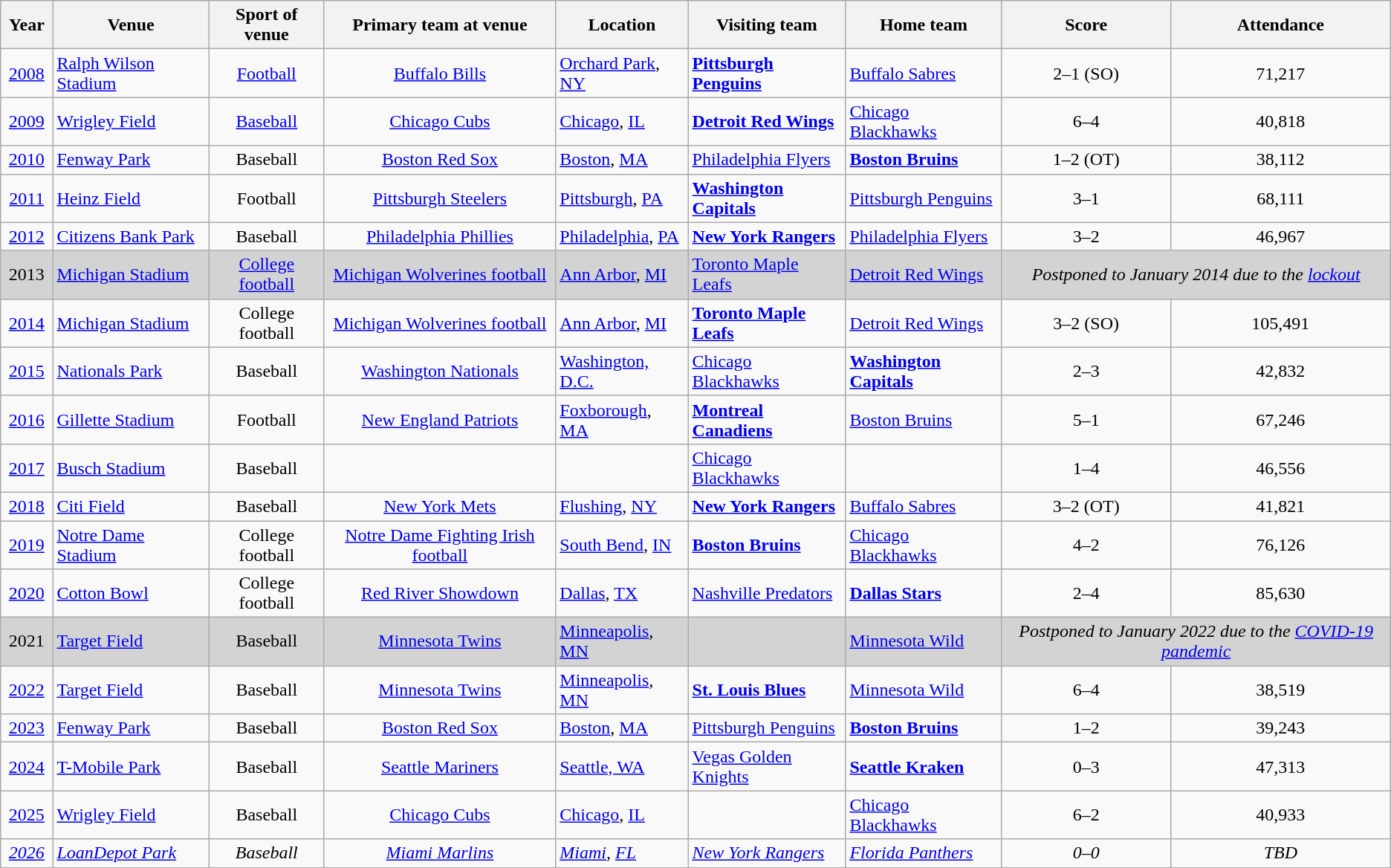<table class="wikitable sortable" style="text-align:left;">
<tr>
<th>Year</th>
<th>Venue</th>
<th>Sport of venue</th>
<th>Primary team at venue</th>
<th>Location</th>
<th>Visiting team</th>
<th>Home team</th>
<th>Score</th>
<th>Attendance</th>
</tr>
<tr>
<td align=center><a href='#'>2008</a></td>
<td><a href='#'>Ralph Wilson Stadium</a></td>
<td align=center><a href='#'>Football</a></td>
<td align=center><a href='#'>Buffalo Bills</a></td>
<td><a href='#'>Orchard Park</a>, <a href='#'>NY</a></td>
<td><strong><a href='#'>Pittsburgh Penguins</a></strong></td>
<td><a href='#'>Buffalo Sabres</a></td>
<td align=center>2–1 (SO)</td>
<td align=center>71,217</td>
</tr>
<tr>
<td align=center><a href='#'>2009</a></td>
<td><a href='#'>Wrigley Field</a></td>
<td align=center><a href='#'>Baseball</a></td>
<td align=center><a href='#'>Chicago Cubs</a></td>
<td><a href='#'>Chicago</a>, <a href='#'>IL</a></td>
<td><strong><a href='#'>Detroit Red Wings</a></strong></td>
<td><a href='#'>Chicago Blackhawks</a></td>
<td align=center>6–4</td>
<td align=center>40,818</td>
</tr>
<tr>
<td align=center><a href='#'>2010</a></td>
<td><a href='#'>Fenway Park</a></td>
<td align=center>Baseball</td>
<td align=center><a href='#'>Boston Red Sox</a></td>
<td><a href='#'>Boston</a>, <a href='#'>MA</a></td>
<td><a href='#'>Philadelphia Flyers</a></td>
<td><strong><a href='#'>Boston Bruins</a></strong></td>
<td align=center>1–2 (OT)</td>
<td align=center>38,112</td>
</tr>
<tr>
<td align=center> <a href='#'>2011</a> </td>
<td><a href='#'>Heinz Field</a></td>
<td align=center>Football</td>
<td align=center><a href='#'>Pittsburgh Steelers</a></td>
<td><a href='#'>Pittsburgh</a>, <a href='#'>PA</a></td>
<td><strong><a href='#'>Washington Capitals</a></strong></td>
<td><a href='#'>Pittsburgh Penguins</a></td>
<td align=center>3–1</td>
<td align=center>68,111</td>
</tr>
<tr>
<td align=center><a href='#'>2012</a></td>
<td><a href='#'>Citizens Bank Park</a></td>
<td align=center>Baseball</td>
<td align=center><a href='#'>Philadelphia Phillies</a></td>
<td><a href='#'>Philadelphia</a>, <a href='#'>PA</a></td>
<td><strong><a href='#'>New York Rangers</a></strong></td>
<td><a href='#'>Philadelphia Flyers</a></td>
<td align=center>3–2</td>
<td align=center>46,967</td>
</tr>
<tr bgcolor="LightGray">
<td align=center>2013</td>
<td><a href='#'>Michigan Stadium</a></td>
<td align=center><a href='#'>College football</a></td>
<td align=center><a href='#'>Michigan Wolverines football</a></td>
<td><a href='#'>Ann Arbor</a>, <a href='#'>MI</a></td>
<td><a href='#'>Toronto Maple Leafs</a></td>
<td><a href='#'>Detroit Red Wings</a></td>
<td colspan="2" align=center><em>Postponed to January 2014 due to the <a href='#'>lockout</a></em></td>
</tr>
<tr>
<td align=center><a href='#'>2014</a></td>
<td><a href='#'>Michigan Stadium</a></td>
<td align=center>College football</td>
<td align=center><a href='#'>Michigan Wolverines football</a></td>
<td><a href='#'>Ann Arbor</a>, <a href='#'>MI</a></td>
<td><strong><a href='#'>Toronto Maple Leafs</a></strong></td>
<td><a href='#'>Detroit Red Wings</a></td>
<td align=center>3–2 (SO)</td>
<td align=center>105,491</td>
</tr>
<tr>
<td align=center><a href='#'>2015</a></td>
<td><a href='#'>Nationals Park</a></td>
<td align=center>Baseball</td>
<td align=center><a href='#'>Washington Nationals</a></td>
<td><a href='#'>Washington, D.C.</a></td>
<td><a href='#'>Chicago Blackhawks</a></td>
<td><strong><a href='#'>Washington Capitals</a></strong></td>
<td align=center>2–3</td>
<td align=center>42,832</td>
</tr>
<tr>
<td align=center><a href='#'>2016</a></td>
<td><a href='#'>Gillette Stadium</a></td>
<td align=center>Football</td>
<td align=center><a href='#'>New England Patriots</a></td>
<td><a href='#'>Foxborough</a>, <a href='#'>MA</a></td>
<td><strong><a href='#'>Montreal Canadiens</a></strong></td>
<td><a href='#'>Boston Bruins</a></td>
<td align=center>5–1</td>
<td align=center>67,246</td>
</tr>
<tr>
<td align=center><a href='#'>2017</a></td>
<td><a href='#'>Busch Stadium</a></td>
<td align=center>Baseball</td>
<td align=center></td>
<td></td>
<td><a href='#'>Chicago Blackhawks</a></td>
<td><strong></strong></td>
<td align=center>1–4</td>
<td align=center>46,556</td>
</tr>
<tr>
<td align=center><a href='#'>2018</a></td>
<td><a href='#'>Citi Field</a></td>
<td align=center>Baseball</td>
<td align=center><a href='#'>New York Mets</a></td>
<td><a href='#'>Flushing</a>, <a href='#'>NY</a></td>
<td><strong><a href='#'>New York Rangers</a></strong></td>
<td><a href='#'>Buffalo Sabres</a></td>
<td align=center>3–2 (OT)</td>
<td align=center>41,821</td>
</tr>
<tr>
<td align=center><a href='#'>2019</a></td>
<td><a href='#'>Notre Dame Stadium</a></td>
<td align=center>College football</td>
<td align=center><a href='#'>Notre Dame Fighting Irish football</a></td>
<td><a href='#'>South Bend</a>, <a href='#'>IN</a></td>
<td><a href='#'><strong>Boston Bruins</strong></a></td>
<td><a href='#'>Chicago Blackhawks</a></td>
<td align=center>4–2</td>
<td align=center>76,126</td>
</tr>
<tr>
<td align=center><a href='#'>2020</a></td>
<td><a href='#'>Cotton Bowl</a></td>
<td align=center>College football</td>
<td align=center><a href='#'>Red River Showdown</a></td>
<td><a href='#'>Dallas</a>, <a href='#'>TX</a></td>
<td><a href='#'>Nashville Predators</a></td>
<td><strong><a href='#'>Dallas Stars</a></strong></td>
<td align=center>2–4</td>
<td align=center>85,630</td>
</tr>
<tr bgcolor="LightGray">
<td align=center>2021</td>
<td><a href='#'>Target Field</a></td>
<td align=center>Baseball</td>
<td align=center><a href='#'>Minnesota Twins</a></td>
<td><a href='#'>Minneapolis</a>, <a href='#'>MN</a></td>
<td></td>
<td><a href='#'>Minnesota Wild</a></td>
<td colspan="2" align=center><em>Postponed to January 2022 due to the <a href='#'>COVID-19 pandemic</a></em></td>
</tr>
<tr>
<td align=center><a href='#'>2022</a></td>
<td><a href='#'>Target Field</a></td>
<td align=center>Baseball</td>
<td align=center><a href='#'>Minnesota Twins</a></td>
<td><a href='#'>Minneapolis</a>, <a href='#'>MN</a></td>
<td><strong><a href='#'>St. Louis Blues</a></strong></td>
<td><a href='#'>Minnesota Wild</a></td>
<td align=center>6–4</td>
<td align=center>38,519</td>
</tr>
<tr>
<td align=center><a href='#'>2023</a></td>
<td><a href='#'>Fenway Park</a></td>
<td align=center>Baseball</td>
<td align=center><a href='#'>Boston Red Sox</a></td>
<td><a href='#'>Boston</a>, <a href='#'>MA</a></td>
<td><a href='#'>Pittsburgh Penguins</a></td>
<td><strong><a href='#'>Boston Bruins</a></strong></td>
<td align=center>1–2</td>
<td align=center>39,243</td>
</tr>
<tr>
<td align=center><a href='#'>2024</a></td>
<td><a href='#'>T-Mobile Park</a></td>
<td align=center>Baseball</td>
<td align=center><a href='#'>Seattle Mariners</a></td>
<td><a href='#'>Seattle, WA</a></td>
<td><a href='#'>Vegas Golden Knights</a></td>
<td><strong><a href='#'>Seattle Kraken</a></strong></td>
<td align=center>0–3</td>
<td align=center>47,313</td>
</tr>
<tr>
<td align=center><a href='#'>2025</a></td>
<td><a href='#'>Wrigley Field</a></td>
<td align=center>Baseball</td>
<td align=center><a href='#'>Chicago Cubs</a></td>
<td><a href='#'>Chicago</a>, <a href='#'>IL</a></td>
<td></td>
<td><a href='#'>Chicago Blackhawks</a></td>
<td align=center>6–2</td>
<td align=center>40,933</td>
</tr>
<tr>
<td align=center><em><a href='#'>2026</a></em></td>
<td><em><a href='#'>LoanDepot Park</a></em></td>
<td align=center><em>Baseball</em></td>
<td align=center><em><a href='#'>Miami Marlins</a></em></td>
<td><em><a href='#'>Miami</a>, <a href='#'>FL</a></em></td>
<td><em><a href='#'>New York Rangers</a></em></td>
<td><em><a href='#'>Florida Panthers</a></em></td>
<td align=center><em>0–0</em></td>
<td align=center><em>TBD</em></td>
</tr>
</table>
